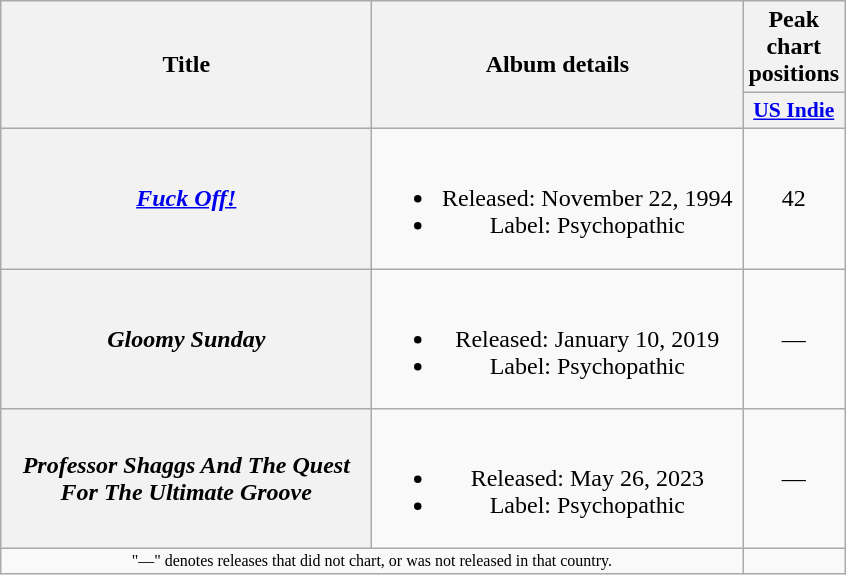<table class="wikitable plainrowheaders" style="text-align:center;">
<tr>
<th rowspan="2" scope="col" style="width:15em;">Title</th>
<th rowspan="2" scope="col" style="width:15em;">Album details</th>
<th>Peak chart positions</th>
</tr>
<tr>
<th scope="col" style="width:2.8em;font-size:90%;"><a href='#'>US Indie</a><br></th>
</tr>
<tr>
<th scope="row"><em><a href='#'>Fuck Off!</a></em></th>
<td><br><ul><li>Released: November 22, 1994</li><li>Label: Psychopathic</li></ul></td>
<td>42</td>
</tr>
<tr>
<th scope="row"><em>Gloomy Sunday</em></th>
<td><br><ul><li>Released: January 10, 2019</li><li>Label: Psychopathic</li></ul></td>
<td>—</td>
</tr>
<tr>
<th scope-"row"><em>Professor Shaggs And The Quest For The Ultimate Groove</em></th>
<td><br><ul><li>Released: May 26, 2023</li><li>Label: Psychopathic</li></ul></td>
<td>—</td>
</tr>
<tr>
<td colspan="2" style="text-align:center; font-size:8pt;">"—" denotes releases that did not chart, or was not released in that country.</td>
<td></td>
</tr>
</table>
